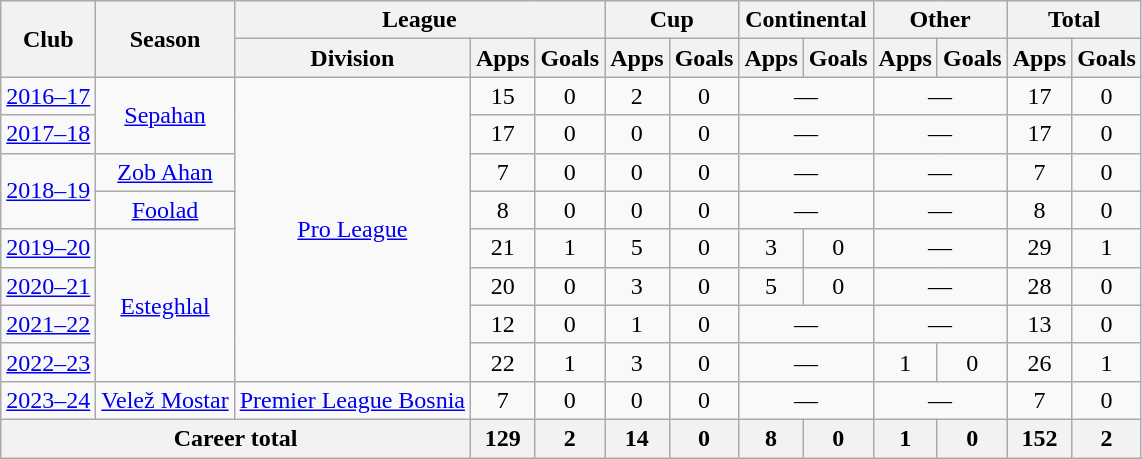<table class="wikitable" style="text-align:center">
<tr>
<th rowspan="2">Club</th>
<th rowspan="2">Season</th>
<th colspan="3">League</th>
<th colspan="2">Cup</th>
<th colspan="2">Continental</th>
<th colspan="2">Other</th>
<th colspan="2">Total</th>
</tr>
<tr>
<th>Division</th>
<th>Apps</th>
<th>Goals</th>
<th>Apps</th>
<th>Goals</th>
<th>Apps</th>
<th>Goals</th>
<th>Apps</th>
<th>Goals</th>
<th>Apps</th>
<th>Goals</th>
</tr>
<tr>
<td><a href='#'>2016–17</a></td>
<td rowspan="2"><a href='#'>Sepahan</a></td>
<td rowspan="8"><a href='#'>Pro League</a></td>
<td>15</td>
<td>0</td>
<td>2</td>
<td>0</td>
<td colspan=2>—</td>
<td colspan=2>—</td>
<td>17</td>
<td>0</td>
</tr>
<tr>
<td><a href='#'>2017–18</a></td>
<td>17</td>
<td>0</td>
<td>0</td>
<td>0</td>
<td colspan=2>—</td>
<td colspan=2>—</td>
<td>17</td>
<td>0</td>
</tr>
<tr>
<td rowspan="2"><a href='#'>2018–19</a></td>
<td rowspan="1"><a href='#'>Zob Ahan</a></td>
<td>7</td>
<td>0</td>
<td>0</td>
<td>0</td>
<td colspan=2>—</td>
<td colspan=2>—</td>
<td>7</td>
<td>0</td>
</tr>
<tr>
<td><a href='#'>Foolad</a></td>
<td>8</td>
<td>0</td>
<td>0</td>
<td>0</td>
<td colspan=2>—</td>
<td colspan=2>—</td>
<td>8</td>
<td>0</td>
</tr>
<tr>
<td><a href='#'>2019–20</a></td>
<td rowspan="4"><a href='#'>Esteghlal</a></td>
<td>21</td>
<td>1</td>
<td>5</td>
<td>0</td>
<td>3</td>
<td>0</td>
<td colspan=2>—</td>
<td>29</td>
<td>1</td>
</tr>
<tr>
<td><a href='#'>2020–21</a></td>
<td>20</td>
<td>0</td>
<td>3</td>
<td>0</td>
<td>5</td>
<td>0</td>
<td colspan=2>—</td>
<td>28</td>
<td>0</td>
</tr>
<tr>
<td><a href='#'>2021–22</a></td>
<td>12</td>
<td>0</td>
<td>1</td>
<td>0</td>
<td colspan=2>—</td>
<td colspan=2>—</td>
<td>13</td>
<td>0</td>
</tr>
<tr>
<td><a href='#'>2022–23</a></td>
<td>22</td>
<td>1</td>
<td>3</td>
<td>0</td>
<td colspan=2>—</td>
<td>1</td>
<td>0</td>
<td>26</td>
<td>1</td>
</tr>
<tr>
<td><a href='#'>2023–24</a></td>
<td><a href='#'>Velež Mostar</a></td>
<td><a href='#'>Premier League Bosnia</a></td>
<td>7</td>
<td>0</td>
<td>0</td>
<td>0</td>
<td colspan="2">—</td>
<td colspan="2">—</td>
<td>7</td>
<td>0</td>
</tr>
<tr>
<th colspan=3>Career total</th>
<th>129</th>
<th>2</th>
<th>14</th>
<th>0</th>
<th>8</th>
<th>0</th>
<th>1</th>
<th>0</th>
<th>152</th>
<th>2</th>
</tr>
</table>
